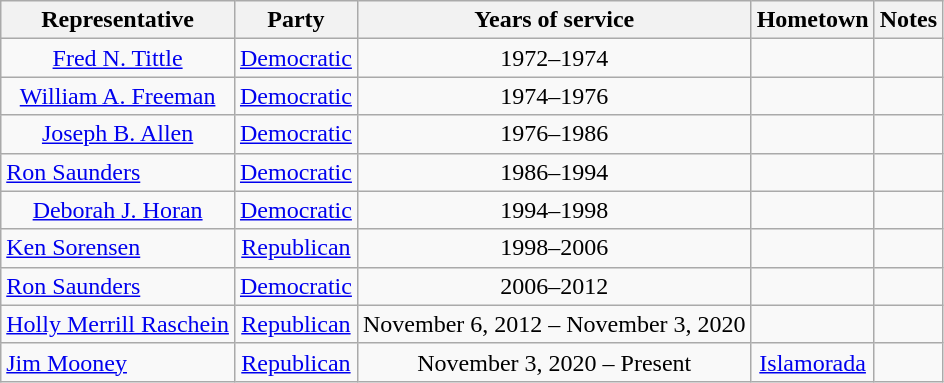<table class="wikitable" style="text-align:center">
<tr>
<th>Representative</th>
<th>Party</th>
<th>Years of service</th>
<th>Hometown</th>
<th>Notes</th>
</tr>
<tr>
<td><a href='#'>Fred N. Tittle</a></td>
<td><a href='#'>Democratic</a></td>
<td>1972–1974</td>
<td></td>
<td></td>
</tr>
<tr>
<td><a href='#'>William A. Freeman</a></td>
<td><a href='#'>Democratic</a></td>
<td>1974–1976</td>
<td></td>
<td></td>
</tr>
<tr>
<td><a href='#'>Joseph B. Allen</a></td>
<td><a href='#'>Democratic</a></td>
<td>1976–1986</td>
<td></td>
<td></td>
</tr>
<tr>
<td nowrap="" align="left"><a href='#'>Ron Saunders</a></td>
<td><a href='#'>Democratic</a></td>
<td>1986–1994</td>
<td></td>
<td></td>
</tr>
<tr>
<td><a href='#'>Deborah J. Horan</a></td>
<td><a href='#'>Democratic</a></td>
<td>1994–1998</td>
<td></td>
<td></td>
</tr>
<tr>
<td nowrap="" align="left"><a href='#'>Ken Sorensen</a></td>
<td><a href='#'>Republican</a></td>
<td>1998–2006</td>
<td></td>
<td></td>
</tr>
<tr>
<td nowrap="" align="left"><a href='#'>Ron Saunders</a></td>
<td><a href='#'>Democratic</a></td>
<td>2006–2012</td>
<td></td>
<td></td>
</tr>
<tr>
<td nowrap="" align="left"><a href='#'>Holly Merrill Raschein</a></td>
<td><a href='#'>Republican</a></td>
<td>November 6, 2012 – November 3, 2020</td>
<td></td>
<td></td>
</tr>
<tr>
<td nowrap="" align="left"><a href='#'>Jim Mooney</a></td>
<td><a href='#'>Republican</a></td>
<td>November 3, 2020 – Present</td>
<td><a href='#'>Islamorada</a></td>
<td></td>
</tr>
</table>
